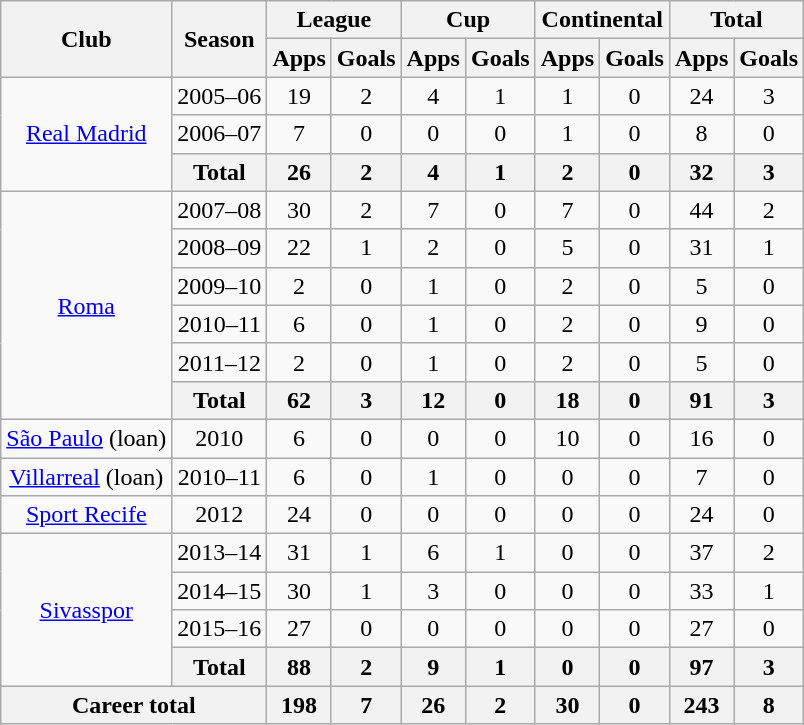<table class="wikitable" style="text-align:center">
<tr>
<th rowspan="2">Club</th>
<th rowspan="2">Season</th>
<th colspan="2">League</th>
<th colspan="2">Cup</th>
<th colspan="2">Continental</th>
<th colspan="2">Total</th>
</tr>
<tr>
<th>Apps</th>
<th>Goals</th>
<th>Apps</th>
<th>Goals</th>
<th>Apps</th>
<th>Goals</th>
<th>Apps</th>
<th>Goals</th>
</tr>
<tr>
<td rowspan="3"><a href='#'>Real Madrid</a></td>
<td>2005–06</td>
<td>19</td>
<td>2</td>
<td>4</td>
<td>1</td>
<td>1</td>
<td>0</td>
<td>24</td>
<td>3</td>
</tr>
<tr>
<td>2006–07</td>
<td>7</td>
<td>0</td>
<td>0</td>
<td>0</td>
<td>1</td>
<td>0</td>
<td>8</td>
<td>0</td>
</tr>
<tr>
<th colspan="1">Total</th>
<th>26</th>
<th>2</th>
<th>4</th>
<th>1</th>
<th>2</th>
<th>0</th>
<th>32</th>
<th>3</th>
</tr>
<tr>
<td rowspan=6><a href='#'>Roma</a></td>
<td>2007–08</td>
<td>30</td>
<td>2</td>
<td>7</td>
<td>0</td>
<td>7</td>
<td>0</td>
<td>44</td>
<td>2</td>
</tr>
<tr>
<td>2008–09</td>
<td>22</td>
<td>1</td>
<td>2</td>
<td>0</td>
<td>5</td>
<td>0</td>
<td>31</td>
<td>1</td>
</tr>
<tr>
<td>2009–10</td>
<td>2</td>
<td>0</td>
<td>1</td>
<td>0</td>
<td>2</td>
<td>0</td>
<td>5</td>
<td>0</td>
</tr>
<tr>
<td>2010–11</td>
<td>6</td>
<td>0</td>
<td>1</td>
<td>0</td>
<td>2</td>
<td>0</td>
<td>9</td>
<td>0</td>
</tr>
<tr>
<td>2011–12</td>
<td>2</td>
<td>0</td>
<td>1</td>
<td>0</td>
<td>2</td>
<td>0</td>
<td>5</td>
<td>0</td>
</tr>
<tr>
<th colspan="1">Total</th>
<th>62</th>
<th>3</th>
<th>12</th>
<th>0</th>
<th>18</th>
<th>0</th>
<th>91</th>
<th>3</th>
</tr>
<tr>
<td><a href='#'>São Paulo</a> (loan)</td>
<td>2010</td>
<td>6</td>
<td>0</td>
<td>0</td>
<td>0</td>
<td>10</td>
<td>0</td>
<td>16</td>
<td>0</td>
</tr>
<tr>
<td><a href='#'>Villarreal</a> (loan)</td>
<td>2010–11</td>
<td>6</td>
<td>0</td>
<td>1</td>
<td>0</td>
<td>0</td>
<td>0</td>
<td>7</td>
<td>0</td>
</tr>
<tr>
<td><a href='#'>Sport Recife</a></td>
<td>2012</td>
<td>24</td>
<td>0</td>
<td>0</td>
<td>0</td>
<td>0</td>
<td>0</td>
<td>24</td>
<td>0</td>
</tr>
<tr>
<td rowspan="4"><a href='#'>Sivasspor</a></td>
<td>2013–14</td>
<td>31</td>
<td>1</td>
<td>6</td>
<td>1</td>
<td>0</td>
<td>0</td>
<td>37</td>
<td>2</td>
</tr>
<tr>
<td>2014–15</td>
<td>30</td>
<td>1</td>
<td>3</td>
<td>0</td>
<td>0</td>
<td>0</td>
<td>33</td>
<td>1</td>
</tr>
<tr>
<td>2015–16</td>
<td>27</td>
<td>0</td>
<td>0</td>
<td>0</td>
<td>0</td>
<td>0</td>
<td>27</td>
<td>0</td>
</tr>
<tr>
<th colspan="1">Total</th>
<th>88</th>
<th>2</th>
<th>9</th>
<th>1</th>
<th>0</th>
<th>0</th>
<th>97</th>
<th>3</th>
</tr>
<tr>
<th colspan="2">Career total</th>
<th>198</th>
<th>7</th>
<th>26</th>
<th>2</th>
<th>30</th>
<th>0</th>
<th>243</th>
<th>8</th>
</tr>
</table>
